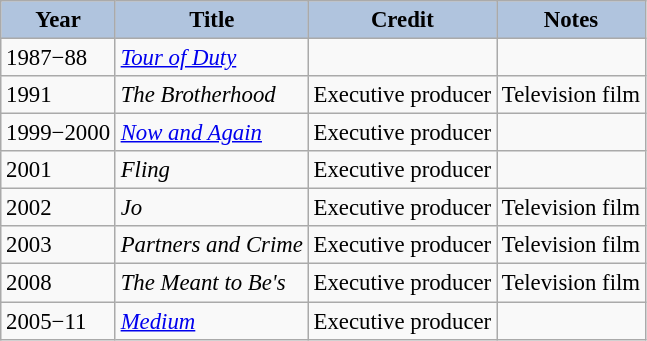<table class="wikitable" style="font-size:95%;">
<tr>
<th style="background:#B0C4DE;">Year</th>
<th style="background:#B0C4DE;">Title</th>
<th style="background:#B0C4DE;">Credit</th>
<th style="background:#B0C4DE;">Notes</th>
</tr>
<tr>
<td>1987−88</td>
<td><em><a href='#'>Tour of Duty</a></em></td>
<td></td>
<td></td>
</tr>
<tr>
<td>1991</td>
<td><em>The Brotherhood</em></td>
<td>Executive producer</td>
<td>Television film</td>
</tr>
<tr>
<td>1999−2000</td>
<td><em><a href='#'>Now and Again</a></em></td>
<td>Executive producer</td>
<td></td>
</tr>
<tr>
<td>2001</td>
<td><em>Fling</em></td>
<td>Executive producer</td>
<td></td>
</tr>
<tr>
<td>2002</td>
<td><em>Jo</em></td>
<td>Executive producer</td>
<td>Television film</td>
</tr>
<tr>
<td>2003</td>
<td><em>Partners and Crime</em></td>
<td>Executive producer</td>
<td>Television film</td>
</tr>
<tr>
<td>2008</td>
<td><em>The Meant to Be's</em></td>
<td>Executive producer</td>
<td>Television film</td>
</tr>
<tr>
<td>2005−11</td>
<td><em><a href='#'>Medium</a></em></td>
<td>Executive producer</td>
<td></td>
</tr>
</table>
